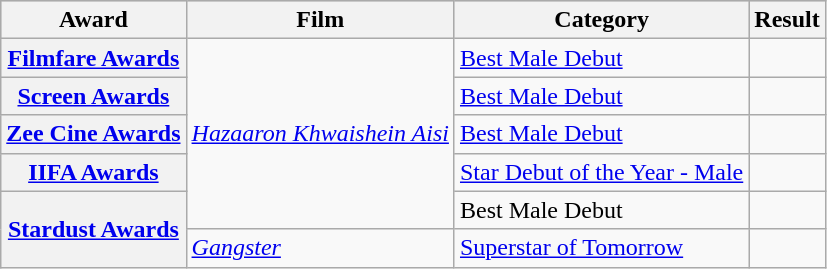<table class="wikitable">
<tr style="background:#ccc; text-align:center;">
<th>Award</th>
<th>Film</th>
<th>Category</th>
<th>Result</th>
</tr>
<tr>
<th><a href='#'>Filmfare Awards</a></th>
<td rowspan="5"><em><a href='#'>Hazaaron Khwaishein Aisi</a></em></td>
<td><a href='#'>Best Male Debut</a></td>
<td></td>
</tr>
<tr>
<th><a href='#'>Screen Awards</a></th>
<td><a href='#'>Best Male Debut</a></td>
<td></td>
</tr>
<tr>
<th><a href='#'>Zee Cine Awards</a></th>
<td><a href='#'>Best Male Debut</a></td>
<td></td>
</tr>
<tr>
<th><a href='#'>IIFA Awards</a></th>
<td><a href='#'>Star Debut of the Year - Male</a></td>
<td></td>
</tr>
<tr>
<th rowspan="2"><a href='#'>Stardust Awards</a></th>
<td>Best Male Debut</td>
<td></td>
</tr>
<tr>
<td><em><a href='#'>Gangster</a></em></td>
<td><a href='#'>Superstar of Tomorrow</a></td>
<td></td>
</tr>
</table>
